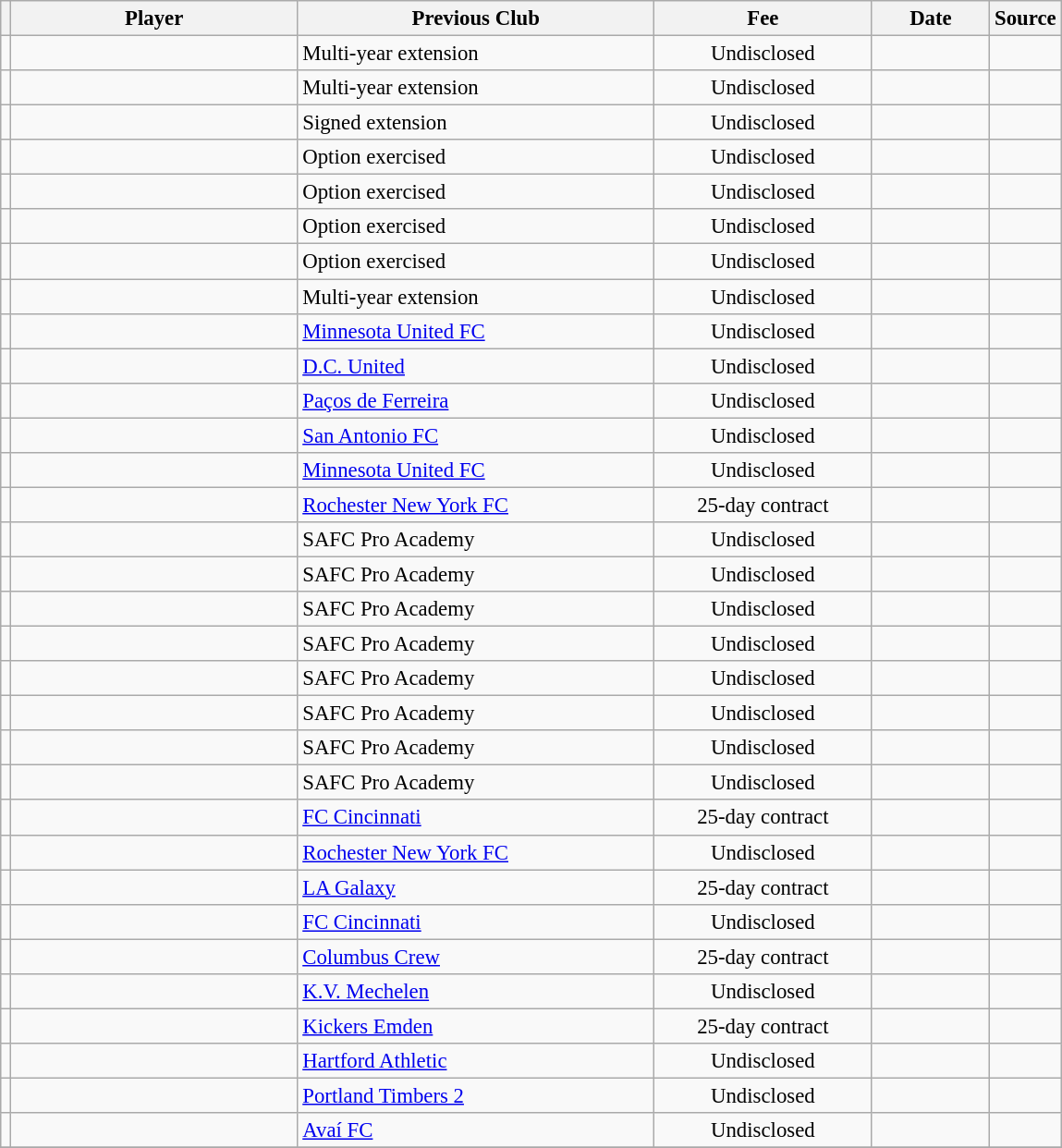<table class="wikitable plainrowheaders sortable" style="font-size:95%">
<tr>
<th></th>
<th scope="col" style="width:200px;">Player</th>
<th scope="col" style="width:250px;">Previous Club</th>
<th scope="col" style="width:150px;">Fee</th>
<th scope="col" style="width:78px;">Date</th>
<th>Source</th>
</tr>
<tr>
<td align=center></td>
<td></td>
<td>Multi-year extension</td>
<td align=center>Undisclosed</td>
<td align=center></td>
<td align=center></td>
</tr>
<tr>
<td align=center></td>
<td></td>
<td>Multi-year extension</td>
<td align=center>Undisclosed</td>
<td align=center></td>
<td align=center></td>
</tr>
<tr>
<td align=center></td>
<td></td>
<td>Signed extension</td>
<td align=center>Undisclosed</td>
<td align=center></td>
<td align=center></td>
</tr>
<tr>
<td align=center></td>
<td></td>
<td>Option exercised</td>
<td align=center>Undisclosed</td>
<td align=center></td>
<td align=center></td>
</tr>
<tr>
<td align=center></td>
<td></td>
<td>Option exercised</td>
<td align=center>Undisclosed</td>
<td align=center></td>
<td align=center></td>
</tr>
<tr>
<td align=center></td>
<td></td>
<td>Option exercised</td>
<td align=center>Undisclosed</td>
<td align=center></td>
<td align=center></td>
</tr>
<tr>
<td align=center></td>
<td></td>
<td>Option exercised</td>
<td align=center>Undisclosed</td>
<td align=center></td>
<td align=center></td>
</tr>
<tr>
<td align=center></td>
<td></td>
<td>Multi-year extension</td>
<td align=center>Undisclosed</td>
<td align=center></td>
<td align=center></td>
</tr>
<tr>
<td align=center></td>
<td></td>
<td> <a href='#'>Minnesota United FC</a></td>
<td align=center>Undisclosed</td>
<td align=center></td>
<td align=center></td>
</tr>
<tr>
<td align=center></td>
<td></td>
<td> <a href='#'>D.C. United</a></td>
<td align=center>Undisclosed</td>
<td align=center></td>
<td align=center></td>
</tr>
<tr>
<td align=center></td>
<td></td>
<td> <a href='#'>Paços de Ferreira</a></td>
<td align=center>Undisclosed</td>
<td align=center></td>
<td align=center></td>
</tr>
<tr>
<td align=center></td>
<td></td>
<td> <a href='#'>San Antonio FC</a></td>
<td align=center>Undisclosed</td>
<td align=center></td>
<td align=center></td>
</tr>
<tr>
<td align=center></td>
<td></td>
<td> <a href='#'>Minnesota United FC</a></td>
<td align=center>Undisclosed</td>
<td align=center></td>
<td align=center></td>
</tr>
<tr>
<td align=center></td>
<td></td>
<td> <a href='#'>Rochester New York FC</a></td>
<td align=center>25-day contract</td>
<td align=center></td>
<td align=center></td>
</tr>
<tr>
<td align=center></td>
<td></td>
<td> SAFC Pro Academy</td>
<td align=center>Undisclosed</td>
<td align=center></td>
<td align=center></td>
</tr>
<tr>
<td align=center></td>
<td></td>
<td> SAFC Pro Academy</td>
<td align=center>Undisclosed</td>
<td align=center></td>
<td align=center></td>
</tr>
<tr>
<td align=center></td>
<td></td>
<td> SAFC Pro Academy</td>
<td align=center>Undisclosed</td>
<td align=center></td>
<td align=center></td>
</tr>
<tr>
<td align=center></td>
<td></td>
<td> SAFC Pro Academy</td>
<td align=center>Undisclosed</td>
<td align=center></td>
<td align=center></td>
</tr>
<tr>
<td align=center></td>
<td></td>
<td> SAFC Pro Academy</td>
<td align=center>Undisclosed</td>
<td align=center></td>
<td align=center></td>
</tr>
<tr>
<td align=center></td>
<td></td>
<td> SAFC Pro Academy</td>
<td align=center>Undisclosed</td>
<td align=center></td>
<td align=center></td>
</tr>
<tr>
<td align=center></td>
<td></td>
<td> SAFC Pro Academy</td>
<td align=center>Undisclosed</td>
<td align=center></td>
<td align=center></td>
</tr>
<tr>
<td align=center></td>
<td></td>
<td> SAFC Pro Academy</td>
<td align=center>Undisclosed</td>
<td align=center></td>
<td align=center></td>
</tr>
<tr>
<td align=center></td>
<td></td>
<td> <a href='#'>FC Cincinnati</a></td>
<td align=center>25-day contract</td>
<td align=center></td>
<td align=center></td>
</tr>
<tr>
<td align=center></td>
<td></td>
<td> <a href='#'>Rochester New York FC</a></td>
<td align=center>Undisclosed</td>
<td align=center></td>
<td align=center></td>
</tr>
<tr>
<td align=center></td>
<td></td>
<td> <a href='#'>LA Galaxy</a></td>
<td align=center>25-day contract</td>
<td align=center></td>
<td align=center></td>
</tr>
<tr>
<td align=center></td>
<td></td>
<td> <a href='#'>FC Cincinnati</a></td>
<td align=center>Undisclosed</td>
<td align=center></td>
<td align=center></td>
</tr>
<tr>
<td align=center></td>
<td></td>
<td> <a href='#'>Columbus Crew</a></td>
<td align=center>25-day contract</td>
<td align=center></td>
<td align=center></td>
</tr>
<tr>
<td align=center></td>
<td></td>
<td> <a href='#'>K.V. Mechelen</a></td>
<td align=center>Undisclosed</td>
<td align=center></td>
<td align=center></td>
</tr>
<tr>
<td align=center></td>
<td></td>
<td> <a href='#'>Kickers Emden</a></td>
<td align=center>25-day contract</td>
<td align=center></td>
<td align=center></td>
</tr>
<tr>
<td align=center></td>
<td></td>
<td> <a href='#'>Hartford Athletic</a></td>
<td align=center>Undisclosed</td>
<td align=center></td>
<td align=center></td>
</tr>
<tr>
<td align=center></td>
<td></td>
<td> <a href='#'>Portland Timbers 2</a></td>
<td align=center>Undisclosed</td>
<td align=center></td>
<td align=center></td>
</tr>
<tr>
<td align=center></td>
<td></td>
<td> <a href='#'>Avaí FC</a></td>
<td align=center>Undisclosed</td>
<td align=center></td>
<td align=center></td>
</tr>
<tr>
</tr>
</table>
